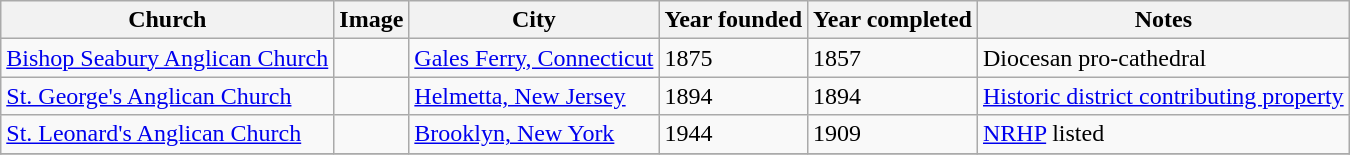<table class="wikitable sortable">
<tr>
<th>Church</th>
<th>Image</th>
<th>City</th>
<th>Year founded</th>
<th>Year completed</th>
<th>Notes</th>
</tr>
<tr>
<td><a href='#'>Bishop Seabury Anglican Church</a></td>
<td></td>
<td><a href='#'>Gales Ferry, Connecticut</a></td>
<td>1875</td>
<td>1857</td>
<td>Diocesan pro-cathedral</td>
</tr>
<tr>
<td><a href='#'>St. George's Anglican Church</a></td>
<td></td>
<td><a href='#'>Helmetta, New Jersey</a></td>
<td>1894</td>
<td>1894</td>
<td><a href='#'>Historic district contributing property</a></td>
</tr>
<tr>
<td><a href='#'>St. Leonard's Anglican Church</a></td>
<td></td>
<td><a href='#'>Brooklyn, New York</a></td>
<td>1944</td>
<td>1909</td>
<td><a href='#'>NRHP</a> listed</td>
</tr>
<tr>
</tr>
</table>
